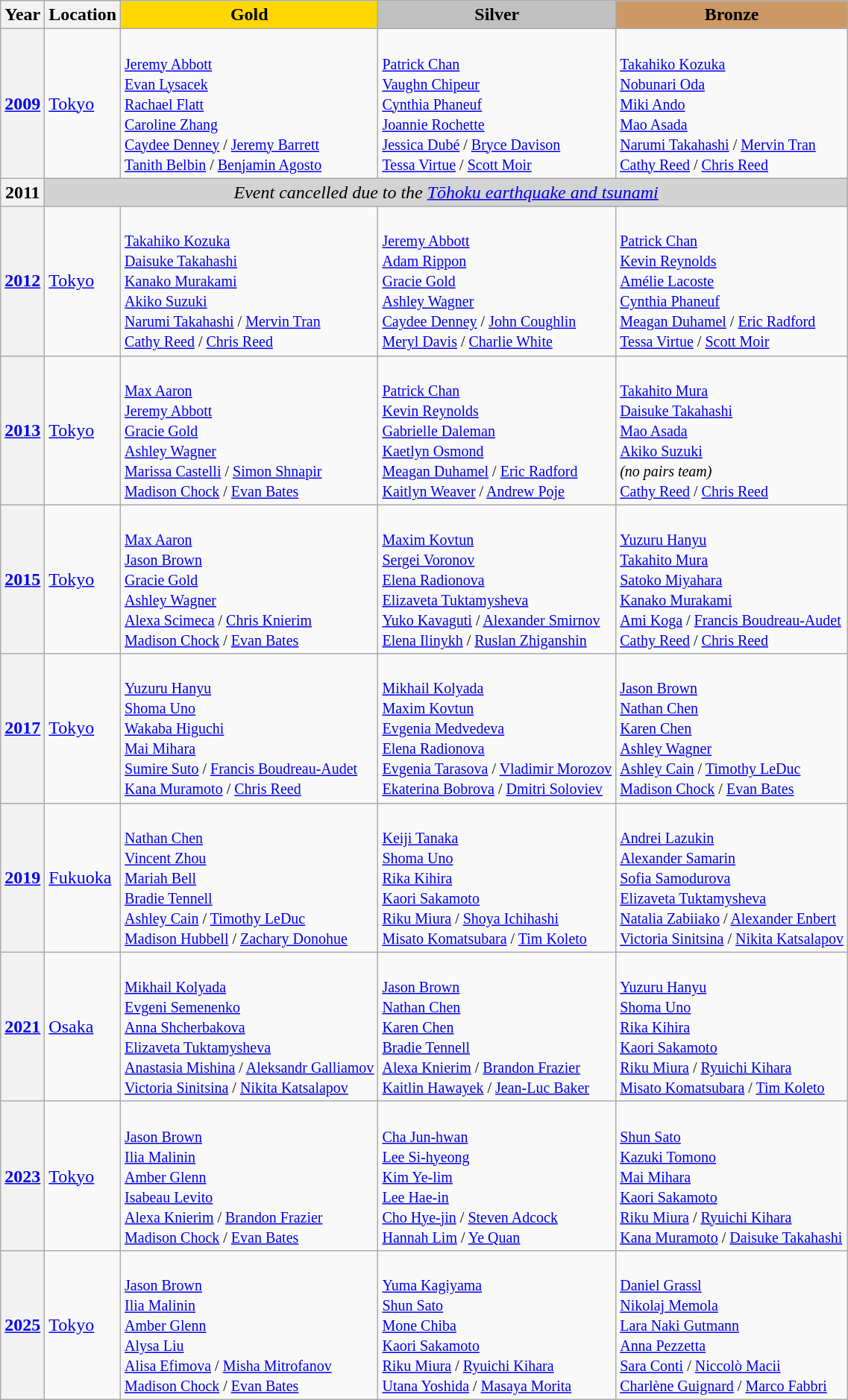<table class="wikitable sortable" style="text-align:left">
<tr>
<th scope="col">Year</th>
<th scope="col">Location</th>
<td scope="col" align="center" bgcolor="gold"><strong>Gold</strong></td>
<td scope="col" align="center" bgcolor="silver"><strong>Silver</strong></td>
<td scope="col" align="center" bgcolor="CC9966"><strong>Bronze</strong></td>
</tr>
<tr>
<th scope="row"><a href='#'>2009</a></th>
<td> <a href='#'>Tokyo</a></td>
<td><br><small><a href='#'>Jeremy Abbott</a><br><a href='#'>Evan Lysacek</a><br><a href='#'>Rachael Flatt</a><br><a href='#'>Caroline Zhang</a><br><a href='#'>Caydee Denney</a> / <a href='#'>Jeremy Barrett</a><br><a href='#'>Tanith Belbin</a> / <a href='#'>Benjamin Agosto</a></small></td>
<td><br><small><a href='#'>Patrick Chan</a><br><a href='#'>Vaughn Chipeur</a><br><a href='#'>Cynthia Phaneuf</a><br><a href='#'>Joannie Rochette</a><br><a href='#'>Jessica Dubé</a> / <a href='#'>Bryce Davison</a><br><a href='#'>Tessa Virtue</a> / <a href='#'>Scott Moir</a></small></td>
<td><br><small><a href='#'>Takahiko Kozuka</a><br><a href='#'>Nobunari Oda</a><br><a href='#'>Miki Ando</a><br><a href='#'>Mao Asada</a><br><a href='#'>Narumi Takahashi</a> / <a href='#'>Mervin Tran</a><br><a href='#'>Cathy Reed</a> / <a href='#'>Chris Reed</a></small></td>
</tr>
<tr>
<th scope="row">2011</th>
<td colspan=4 align="center" bgcolor="lightgray"><em>Event cancelled due to the <a href='#'>Tōhoku earthquake and tsunami</a></em></td>
</tr>
<tr>
<th scope="row"><a href='#'>2012</a></th>
<td> <a href='#'>Tokyo</a></td>
<td><br><small><a href='#'>Takahiko Kozuka</a><br><a href='#'>Daisuke Takahashi</a><br><a href='#'>Kanako Murakami</a><br><a href='#'>Akiko Suzuki</a><br><a href='#'>Narumi Takahashi</a> / <a href='#'>Mervin Tran</a><br><a href='#'>Cathy Reed</a> / <a href='#'>Chris Reed</a></small></td>
<td><br><small><a href='#'>Jeremy Abbott</a><br><a href='#'>Adam Rippon</a><br><a href='#'>Gracie Gold</a><br><a href='#'>Ashley Wagner</a><br><a href='#'>Caydee Denney</a> / <a href='#'>John Coughlin</a><br><a href='#'>Meryl Davis</a> / <a href='#'>Charlie White</a></small></td>
<td><br><small><a href='#'>Patrick Chan</a><br><a href='#'>Kevin Reynolds</a><br><a href='#'>Amélie Lacoste</a><br><a href='#'>Cynthia Phaneuf</a><br><a href='#'>Meagan Duhamel</a> / <a href='#'>Eric Radford</a><br><a href='#'>Tessa Virtue</a> / <a href='#'>Scott Moir</a></small></td>
</tr>
<tr>
<th scope="row"><a href='#'>2013</a></th>
<td> <a href='#'>Tokyo</a></td>
<td><br><small><a href='#'>Max Aaron</a><br><a href='#'>Jeremy Abbott</a><br><a href='#'>Gracie Gold</a><br><a href='#'>Ashley Wagner</a><br><a href='#'>Marissa Castelli</a> / <a href='#'>Simon Shnapir</a><br><a href='#'>Madison Chock</a> / <a href='#'>Evan Bates</a></small></td>
<td><br><small><a href='#'>Patrick Chan</a><br><a href='#'>Kevin Reynolds</a><br><a href='#'>Gabrielle Daleman</a><br><a href='#'>Kaetlyn Osmond</a><br><a href='#'>Meagan Duhamel</a> / <a href='#'>Eric Radford</a><br><a href='#'>Kaitlyn Weaver</a> / <a href='#'>Andrew Poje</a></small></td>
<td valign="top"><br><small><a href='#'>Takahito Mura</a><br><a href='#'>Daisuke Takahashi</a><br><a href='#'>Mao Asada</a><br><a href='#'>Akiko Suzuki</a><br><em>(no pairs team)</em><br><a href='#'>Cathy Reed</a> / <a href='#'>Chris Reed</a></small></td>
</tr>
<tr>
<th scope="row"><a href='#'>2015</a></th>
<td> <a href='#'>Tokyo</a></td>
<td><br><small><a href='#'>Max Aaron</a><br><a href='#'>Jason Brown</a><br><a href='#'>Gracie Gold</a><br><a href='#'>Ashley Wagner</a><br><a href='#'>Alexa Scimeca</a> / <a href='#'>Chris Knierim</a><br><a href='#'>Madison Chock</a> / <a href='#'>Evan Bates</a></small></td>
<td><br><small><a href='#'>Maxim Kovtun</a><br><a href='#'>Sergei Voronov</a><br><a href='#'>Elena Radionova</a><br><a href='#'>Elizaveta Tuktamysheva</a><br><a href='#'>Yuko Kavaguti</a> / <a href='#'>Alexander Smirnov</a><br><a href='#'>Elena Ilinykh</a> / <a href='#'>Ruslan Zhiganshin</a></small></td>
<td><br><small><a href='#'>Yuzuru Hanyu</a><br><a href='#'>Takahito Mura</a><br><a href='#'>Satoko Miyahara</a><br><a href='#'>Kanako Murakami</a><br><a href='#'>Ami Koga</a> / <a href='#'>Francis Boudreau-Audet</a><br><a href='#'>Cathy Reed</a> / <a href='#'>Chris Reed</a></small></td>
</tr>
<tr>
<th scope="row"><a href='#'>2017</a></th>
<td> <a href='#'>Tokyo</a></td>
<td><br><small><a href='#'>Yuzuru Hanyu</a><br><a href='#'>Shoma Uno</a><br><a href='#'>Wakaba Higuchi</a><br><a href='#'>Mai Mihara</a><br><a href='#'>Sumire Suto</a> / <a href='#'>Francis Boudreau-Audet</a><br><a href='#'>Kana Muramoto</a> / <a href='#'>Chris Reed</a></small></td>
<td><br><small><a href='#'>Mikhail Kolyada</a><br><a href='#'>Maxim Kovtun</a><br><a href='#'>Evgenia Medvedeva</a><br><a href='#'>Elena Radionova</a><br><a href='#'>Evgenia Tarasova</a> / <a href='#'>Vladimir Morozov</a><br><a href='#'>Ekaterina Bobrova</a> / <a href='#'>Dmitri Soloviev</a></small></td>
<td><br><small><a href='#'>Jason Brown</a><br><a href='#'>Nathan Chen</a><br><a href='#'>Karen Chen</a><br><a href='#'>Ashley Wagner</a><br><a href='#'>Ashley Cain</a> / <a href='#'>Timothy LeDuc</a><br><a href='#'>Madison Chock</a> / <a href='#'>Evan Bates</a></small></td>
</tr>
<tr>
<th scope="row"><a href='#'>2019</a></th>
<td> <a href='#'>Fukuoka</a></td>
<td><br><small><a href='#'>Nathan Chen</a><br><a href='#'>Vincent Zhou</a><br><a href='#'>Mariah Bell</a><br><a href='#'>Bradie Tennell</a><br><a href='#'>Ashley Cain</a> / <a href='#'>Timothy LeDuc</a><br><a href='#'>Madison Hubbell</a> / <a href='#'>Zachary Donohue</a></small></td>
<td><br><small><a href='#'>Keiji Tanaka</a><br><a href='#'>Shoma Uno</a><br><a href='#'>Rika Kihira</a><br><a href='#'>Kaori Sakamoto</a><br><a href='#'>Riku Miura</a> / <a href='#'>Shoya Ichihashi</a><br><a href='#'>Misato Komatsubara</a> / <a href='#'>Tim Koleto</a></small></td>
<td><br><small><a href='#'>Andrei Lazukin</a><br><a href='#'>Alexander Samarin</a><br><a href='#'>Sofia Samodurova</a><br><a href='#'>Elizaveta Tuktamysheva</a><br><a href='#'>Natalia Zabiiako</a> / <a href='#'>Alexander Enbert</a><br><a href='#'>Victoria Sinitsina</a> / <a href='#'>Nikita Katsalapov</a></small></td>
</tr>
<tr>
<th scope="row"><a href='#'>2021</a></th>
<td> <a href='#'>Osaka</a></td>
<td><br><small><a href='#'>Mikhail Kolyada</a><br><a href='#'>Evgeni Semenenko</a><br><a href='#'>Anna Shcherbakova</a><br><a href='#'>Elizaveta Tuktamysheva</a><br><a href='#'>Anastasia Mishina</a> / <a href='#'>Aleksandr Galliamov</a><br><a href='#'>Victoria Sinitsina</a> / <a href='#'>Nikita Katsalapov</a></small></td>
<td><br><small><a href='#'>Jason Brown</a><br><a href='#'>Nathan Chen</a><br><a href='#'>Karen Chen</a><br><a href='#'>Bradie Tennell</a><br><a href='#'>Alexa Knierim</a> / <a href='#'>Brandon Frazier</a><br><a href='#'>Kaitlin Hawayek</a> / <a href='#'>Jean-Luc Baker</a></small></td>
<td><br><small><a href='#'>Yuzuru Hanyu</a><br><a href='#'>Shoma Uno</a><br><a href='#'>Rika Kihira</a><br><a href='#'>Kaori Sakamoto</a><br><a href='#'>Riku Miura</a> / <a href='#'>Ryuichi Kihara</a><br><a href='#'>Misato Komatsubara</a> / <a href='#'>Tim Koleto</a></small></td>
</tr>
<tr>
<th scope="row"><a href='#'>2023</a></th>
<td> <a href='#'>Tokyo</a></td>
<td><br><small><a href='#'>Jason Brown</a><br><a href='#'>Ilia Malinin</a><br><a href='#'>Amber Glenn</a><br><a href='#'>Isabeau Levito</a><br><a href='#'>Alexa Knierim</a> / <a href='#'>Brandon Frazier</a><br><a href='#'>Madison Chock</a> / <a href='#'>Evan Bates</a></small></td>
<td><br><small><a href='#'>Cha Jun-hwan</a><br><a href='#'>Lee Si-hyeong</a><br><a href='#'>Kim Ye-lim</a><br><a href='#'>Lee Hae-in</a><br><a href='#'>Cho Hye-jin</a> / <a href='#'>Steven Adcock</a><br><a href='#'>Hannah Lim</a> / <a href='#'>Ye Quan</a></small></td>
<td><br><small><a href='#'>Shun Sato</a><br><a href='#'>Kazuki Tomono</a><br><a href='#'>Mai Mihara</a><br><a href='#'>Kaori Sakamoto</a><br><a href='#'>Riku Miura</a> / <a href='#'>Ryuichi Kihara</a><br><a href='#'>Kana Muramoto</a> / <a href='#'>Daisuke Takahashi</a></small></td>
</tr>
<tr>
<th scope="row"><a href='#'>2025</a></th>
<td> <a href='#'>Tokyo</a></td>
<td><br><small><a href='#'>Jason Brown</a><br><a href='#'>Ilia Malinin</a><br><a href='#'>Amber Glenn</a><br><a href='#'>Alysa Liu</a><br><a href='#'>Alisa Efimova</a> / <a href='#'>Misha Mitrofanov</a><br><a href='#'>Madison Chock</a> / <a href='#'>Evan Bates</a></small></td>
<td><br><small><a href='#'>Yuma Kagiyama</a><br><a href='#'>Shun Sato</a><br><a href='#'>Mone Chiba</a><br><a href='#'>Kaori Sakamoto</a><br><a href='#'>Riku Miura</a> / <a href='#'>Ryuichi Kihara</a><br><a href='#'>Utana Yoshida</a> / <a href='#'>Masaya Morita</a></small></td>
<td><br><small><a href='#'>Daniel Grassl</a><br><a href='#'>Nikolaj Memola</a><br><a href='#'>Lara Naki Gutmann</a><br><a href='#'>Anna Pezzetta</a><br><a href='#'>Sara Conti</a> / <a href='#'>Niccolò Macii</a><br><a href='#'>Charlène Guignard</a> / <a href='#'>Marco Fabbri</a></small></td>
</tr>
</table>
